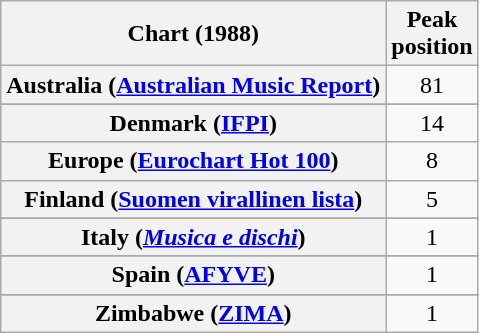<table class="wikitable sortable plainrowheaders" style="text-align:center">
<tr>
<th scope="col">Chart (1988)</th>
<th scope="col">Peak<br>position</th>
</tr>
<tr>
<th scope="row">Australia (<a href='#'>Australian Music Report</a>)</th>
<td>81</td>
</tr>
<tr>
</tr>
<tr>
</tr>
<tr>
<th scope="row">Denmark (<a href='#'>IFPI</a>)</th>
<td>14</td>
</tr>
<tr>
<th scope="row">Europe (<a href='#'>Eurochart Hot 100</a>)</th>
<td>8</td>
</tr>
<tr>
<th scope="row">Finland (<a href='#'>Suomen virallinen lista</a>)</th>
<td>5</td>
</tr>
<tr>
</tr>
<tr>
<th scope="row">Italy (<em><a href='#'>Musica e dischi</a></em>)</th>
<td>1</td>
</tr>
<tr>
</tr>
<tr>
</tr>
<tr>
</tr>
<tr>
<th scope="row">Spain (<a href='#'>AFYVE</a>)</th>
<td>1</td>
</tr>
<tr>
</tr>
<tr>
</tr>
<tr>
</tr>
<tr>
</tr>
<tr>
<th scope="row">Zimbabwe (<a href='#'>ZIMA</a>)</th>
<td>1</td>
</tr>
</table>
